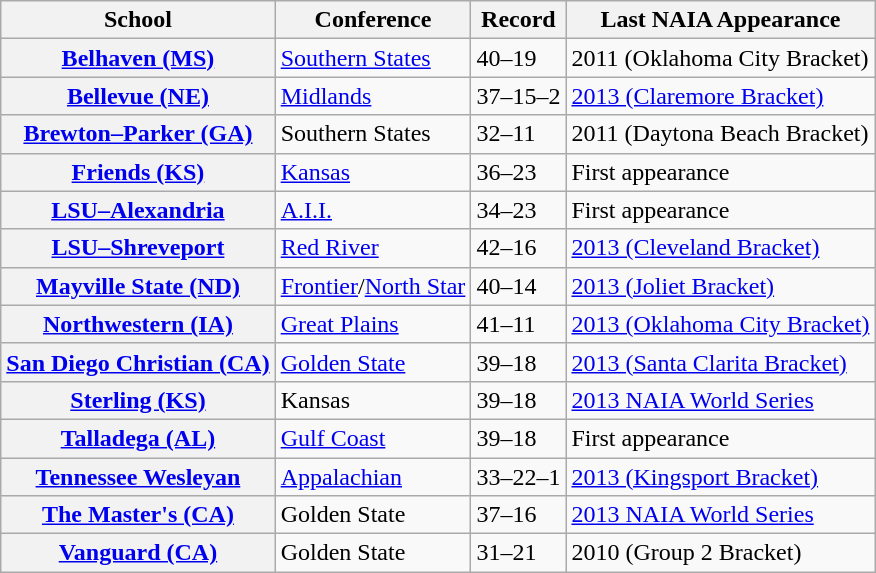<table class = "wikitable sortable plainrowheaders">
<tr>
<th>School</th>
<th>Conference</th>
<th>Record</th>
<th>Last NAIA Appearance</th>
</tr>
<tr>
<th scope="row"><a href='#'>Belhaven (MS)</a></th>
<td><a href='#'>Southern States</a></td>
<td>40–19</td>
<td>2011 (Oklahoma City Bracket)</td>
</tr>
<tr>
<th scope="row"><a href='#'>Bellevue (NE)</a></th>
<td><a href='#'>Midlands</a></td>
<td>37–15–2</td>
<td><a href='#'>2013 (Claremore Bracket)</a></td>
</tr>
<tr>
<th scope="row"><a href='#'>Brewton–Parker (GA)</a></th>
<td>Southern States</td>
<td>32–11</td>
<td>2011 (Daytona Beach Bracket)</td>
</tr>
<tr>
<th scope="row"><a href='#'>Friends (KS)</a></th>
<td><a href='#'>Kansas</a></td>
<td>36–23</td>
<td>First appearance</td>
</tr>
<tr>
<th scope="row"><a href='#'>LSU–Alexandria</a></th>
<td><a href='#'>A.I.I.</a></td>
<td>34–23</td>
<td>First appearance</td>
</tr>
<tr>
<th scope="row"><a href='#'>LSU–Shreveport</a></th>
<td><a href='#'>Red River</a></td>
<td>42–16</td>
<td><a href='#'>2013 (Cleveland Bracket)</a></td>
</tr>
<tr>
<th scope="row"><a href='#'>Mayville State (ND)</a></th>
<td><a href='#'>Frontier</a>/<a href='#'>North Star</a></td>
<td>40–14</td>
<td><a href='#'>2013 (Joliet Bracket)</a></td>
</tr>
<tr>
<th scope="row"><a href='#'>Northwestern (IA)</a></th>
<td><a href='#'>Great Plains</a></td>
<td>41–11</td>
<td><a href='#'>2013 (Oklahoma City Bracket)</a></td>
</tr>
<tr>
<th scope="row"><a href='#'>San Diego Christian (CA)</a></th>
<td><a href='#'>Golden State</a></td>
<td>39–18</td>
<td><a href='#'>2013 (Santa Clarita Bracket)</a></td>
</tr>
<tr>
<th scope="row"><a href='#'>Sterling (KS)</a></th>
<td>Kansas</td>
<td>39–18</td>
<td><a href='#'>2013 NAIA World Series</a></td>
</tr>
<tr>
<th scope="row"><a href='#'>Talladega (AL)</a></th>
<td><a href='#'>Gulf Coast</a></td>
<td>39–18</td>
<td>First appearance</td>
</tr>
<tr>
<th scope="row"><a href='#'>Tennessee Wesleyan</a></th>
<td><a href='#'>Appalachian</a></td>
<td>33–22–1</td>
<td><a href='#'>2013 (Kingsport Bracket)</a></td>
</tr>
<tr>
<th scope="row"><a href='#'>The Master's (CA)</a></th>
<td>Golden State</td>
<td>37–16</td>
<td><a href='#'>2013 NAIA World Series</a></td>
</tr>
<tr>
<th scope="row"><a href='#'>Vanguard (CA)</a></th>
<td>Golden State</td>
<td>31–21</td>
<td>2010 (Group 2 Bracket)</td>
</tr>
</table>
